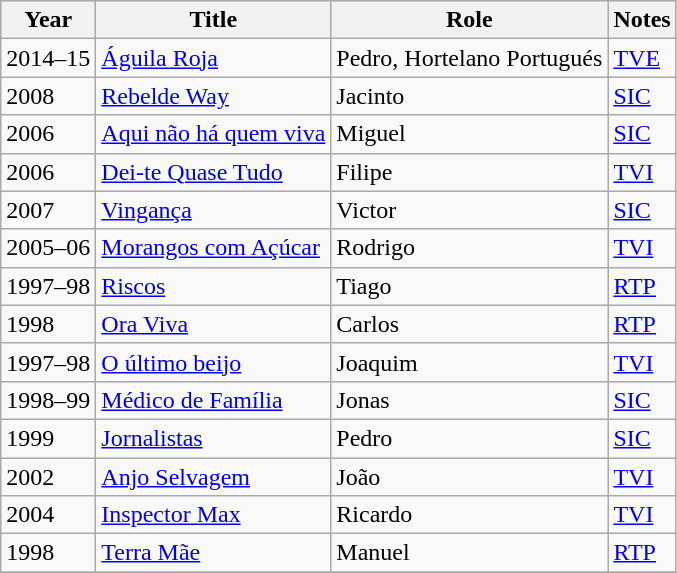<table class="wikitable sortable">
<tr style="background:#ccc;">
<th>Year</th>
<th>Title</th>
<th>Role</th>
<th>Notes</th>
</tr>
<tr>
<td>2014–15</td>
<td><a href='#'>Águila Roja</a></td>
<td>Pedro, Hortelano Portugués</td>
<td><a href='#'>TVE</a></td>
</tr>
<tr>
<td>2008</td>
<td><a href='#'>Rebelde Way</a></td>
<td>Jacinto</td>
<td><a href='#'>SIC</a></td>
</tr>
<tr>
<td>2006</td>
<td><a href='#'>Aqui não há quem viva</a></td>
<td>Miguel</td>
<td><a href='#'>SIC</a></td>
</tr>
<tr>
<td>2006</td>
<td><a href='#'>Dei-te Quase Tudo</a></td>
<td>Filipe</td>
<td><a href='#'>TVI</a></td>
</tr>
<tr>
<td>2007</td>
<td><a href='#'>Vingança</a></td>
<td>Victor</td>
<td><a href='#'>SIC</a></td>
</tr>
<tr>
<td>2005–06</td>
<td><a href='#'>Morangos com Açúcar</a></td>
<td>Rodrigo</td>
<td><a href='#'>TVI</a></td>
</tr>
<tr>
<td>1997–98</td>
<td><a href='#'>Riscos</a></td>
<td>Tiago</td>
<td><a href='#'>RTP</a></td>
</tr>
<tr>
<td>1998</td>
<td><a href='#'>Ora Viva</a></td>
<td>Carlos</td>
<td><a href='#'>RTP</a></td>
</tr>
<tr>
<td>1997–98</td>
<td><a href='#'>O último beijo</a></td>
<td>Joaquim</td>
<td><a href='#'>TVI</a></td>
</tr>
<tr>
<td>1998–99</td>
<td><a href='#'>Médico de Família</a></td>
<td>Jonas</td>
<td><a href='#'>SIC</a></td>
</tr>
<tr>
<td>1999</td>
<td><a href='#'>Jornalistas</a></td>
<td>Pedro</td>
<td><a href='#'>SIC</a></td>
</tr>
<tr>
<td>2002</td>
<td><a href='#'>Anjo Selvagem</a></td>
<td>João</td>
<td><a href='#'>TVI</a></td>
</tr>
<tr>
<td>2004</td>
<td><a href='#'>Inspector Max</a></td>
<td>Ricardo</td>
<td><a href='#'>TVI</a></td>
</tr>
<tr>
<td>1998</td>
<td><a href='#'>Terra Mãe</a></td>
<td>Manuel</td>
<td><a href='#'>RTP</a></td>
</tr>
<tr>
</tr>
</table>
